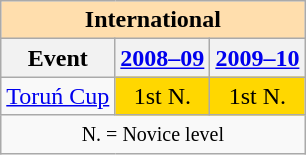<table class="wikitable" style="text-align:center">
<tr>
<th style="background-color: #ffdead; " colspan=3 align=center><strong>International</strong></th>
</tr>
<tr>
<th>Event</th>
<th><a href='#'>2008–09</a></th>
<th><a href='#'>2009–10</a></th>
</tr>
<tr>
<td align=left><a href='#'>Toruń Cup</a></td>
<td bgcolor=gold>1st N.</td>
<td bgcolor=gold>1st N.</td>
</tr>
<tr>
<td colspan=3 align=center><small> N. = Novice level </small></td>
</tr>
</table>
